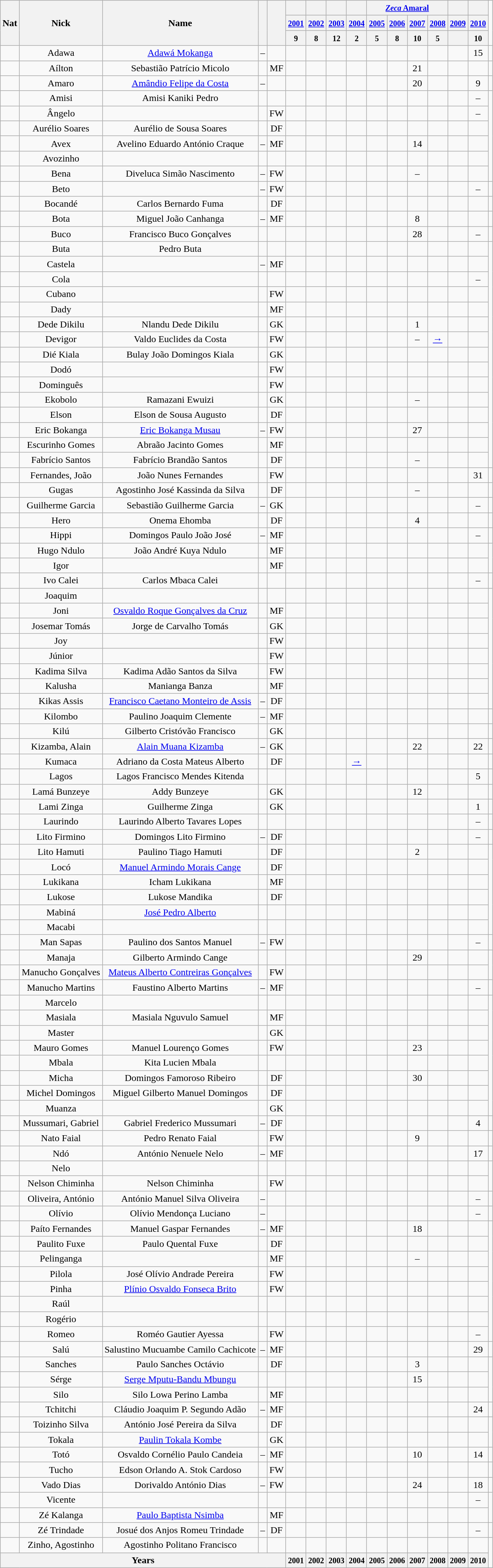<table class="wikitable plainrowheaders sortable" style="text-align:center">
<tr>
<th scope="col" rowspan="3">Nat</th>
<th scope="col" rowspan="3">Nick</th>
<th scope="col" rowspan="3">Name</th>
<th scope="col" rowspan="3"></th>
<th scope="col" rowspan="3"></th>
<th colspan="1"><small></small></th>
<th colspan="1"><small></small></th>
<th colspan="1"><small></small></th>
<th colspan="1"><small></small></th>
<th colspan="4"><small><a href='#'><em>Zeca</em> Amaral</a></small></th>
<th colspan="1"><small></small></th>
<th colspan="1"><small></small></th>
</tr>
<tr>
<th colspan="1"><small><a href='#'>2001</a></small></th>
<th colspan="1"><small><a href='#'>2002</a></small></th>
<th colspan="1"><small><a href='#'>2003</a></small></th>
<th colspan="1"><small><a href='#'>2004</a></small></th>
<th colspan="1"><small><a href='#'>2005</a></small></th>
<th colspan="1"><small><a href='#'>2006</a></small></th>
<th colspan="1"><small><a href='#'>2007</a></small></th>
<th colspan="1"><small><a href='#'>2008</a></small></th>
<th colspan="1"><small><a href='#'>2009</a></small></th>
<th colspan="1"><small><a href='#'>2010</a></small></th>
</tr>
<tr>
<th scope="col" rowspan="1"><small>9</small></th>
<th scope="col" rowspan="1"><small>8</small></th>
<th scope="col" rowspan="1"><small>12</small></th>
<th scope="col" rowspan="1"><small>2</small></th>
<th scope="col" rowspan="1"><small>5</small></th>
<th scope="col" rowspan="1"><small>8</small></th>
<th scope="col" rowspan="1"><small>10</small></th>
<th scope="col" rowspan="1"><small>5</small></th>
<th scope="col" rowspan="1"><small></small></th>
<th scope="col" rowspan="1"><small>10</small></th>
</tr>
<tr>
<td></td>
<td>Adawa</td>
<td><a href='#'>Adawá Mokanga</a></td>
<td data-sort-value="99">–</td>
<td data-sort-value="3"></td>
<td></td>
<td></td>
<td></td>
<td></td>
<td></td>
<td></td>
<td></td>
<td data-sort-value="20088"><a href='#'></a></td>
<td></td>
<td>15</td>
<td data-sort-value="2011"><a href='#'></a></td>
</tr>
<tr>
<td></td>
<td data-sort-value="Ailton">Aílton</td>
<td>Sebastião Patrício Micolo</td>
<td></td>
<td data-sort-value="3">MF</td>
<td></td>
<td></td>
<td></td>
<td></td>
<td></td>
<td data-sort-value="20066"><a href='#'></a></td>
<td>21</td>
<td></td>
<td></td>
<td></td>
</tr>
<tr>
<td></td>
<td>Amaro</td>
<td><a href='#'>Amândio Felipe da Costa</a></td>
<td data-sort-value="99">–</td>
<td data-sort-value="3"></td>
<td></td>
<td></td>
<td></td>
<td></td>
<td></td>
<td></td>
<td>20</td>
<td></td>
<td></td>
<td data-sort-value="09">9</td>
<td data-sort-value="2011"><a href='#'></a></td>
</tr>
<tr>
<td></td>
<td>Amisi</td>
<td>Amisi Kaniki Pedro</td>
<td></td>
<td></td>
<td></td>
<td></td>
<td></td>
<td></td>
<td></td>
<td></td>
<td></td>
<td></td>
<td></td>
<td data-sort-value="40">–</td>
</tr>
<tr>
<td></td>
<td data-sort-value="Angelo">Ângelo</td>
<td></td>
<td></td>
<td data-sort-value="4">FW</td>
<td></td>
<td></td>
<td></td>
<td></td>
<td></td>
<td></td>
<td></td>
<td></td>
<td></td>
<td data-sort-value="40">–</td>
</tr>
<tr>
<td></td>
<td>Aurélio Soares</td>
<td>Aurélio de Sousa Soares</td>
<td></td>
<td data-sort-value="2">DF</td>
<td></td>
<td></td>
<td></td>
<td></td>
<td></td>
<td></td>
<td></td>
<td></td>
<td></td>
<td></td>
</tr>
<tr>
<td></td>
<td>Avex</td>
<td>Avelino Eduardo António Craque</td>
<td data-sort-value="99">–</td>
<td data-sort-value="3">MF</td>
<td></td>
<td></td>
<td></td>
<td></td>
<td></td>
<td></td>
<td>14</td>
<td data-sort-value="20088"><a href='#'></a></td>
<td></td>
<td data-sort-value="20111"><a href='#'></a></td>
</tr>
<tr>
<td></td>
<td>Avozinho</td>
<td></td>
<td></td>
<td></td>
<td></td>
<td></td>
<td></td>
<td></td>
<td></td>
<td></td>
<td></td>
<td></td>
<td></td>
<td></td>
</tr>
<tr>
<td></td>
<td>Bena</td>
<td>Diveluca Simão Nascimento</td>
<td data-sort-value="99">–</td>
<td data-sort-value="4">FW</td>
<td></td>
<td></td>
<td></td>
<td></td>
<td></td>
<td></td>
<td data-sort-value="40">–</td>
<td></td>
<td></td>
<td></td>
</tr>
<tr>
<td></td>
<td>Beto</td>
<td></td>
<td data-sort-value="99">–</td>
<td data-sort-value="4">FW</td>
<td></td>
<td></td>
<td></td>
<td></td>
<td></td>
<td></td>
<td></td>
<td></td>
<td></td>
<td data-sort-value="40">–</td>
<td></td>
</tr>
<tr>
<td></td>
<td>Bocandé</td>
<td>Carlos Bernardo Fuma</td>
<td></td>
<td data-sort-value="2">DF</td>
<td></td>
<td></td>
<td></td>
<td></td>
<td></td>
<td></td>
<td></td>
<td></td>
<td></td>
<td></td>
</tr>
<tr>
<td></td>
<td>Bota</td>
<td>Miguel João Canhanga</td>
<td data-sort-value="99">–</td>
<td data-sort-value="3">MF</td>
<td></td>
<td></td>
<td></td>
<td></td>
<td></td>
<td data-sort-value="20066"><a href='#'></a></td>
<td data-sort-value="08">8</td>
<td></td>
<td><strong></strong></td>
<td><strong></strong></td>
<td></td>
</tr>
<tr>
<td></td>
<td>Buco</td>
<td>Francisco Buco Gonçalves</td>
<td></td>
<td data-sort-value="2"></td>
<td></td>
<td></td>
<td></td>
<td></td>
<td></td>
<td></td>
<td>28</td>
<td></td>
<td></td>
<td data-sort-value="40">–</td>
<td data-sort-value="2011"><a href='#'></a></td>
</tr>
<tr>
<td></td>
<td>Buta</td>
<td>Pedro Buta</td>
<td></td>
<td></td>
<td></td>
<td></td>
<td></td>
<td></td>
<td></td>
<td></td>
<td></td>
<td></td>
<td></td>
<td></td>
</tr>
<tr>
<td></td>
<td>Castela</td>
<td></td>
<td data-sort-value="99">–</td>
<td data-sort-value="3">MF</td>
<td></td>
<td></td>
<td></td>
<td></td>
<td></td>
<td></td>
<td></td>
<td></td>
<td></td>
<td></td>
</tr>
<tr>
<td></td>
<td>Cola</td>
<td></td>
<td></td>
<td></td>
<td></td>
<td></td>
<td></td>
<td></td>
<td></td>
<td></td>
<td></td>
<td></td>
<td></td>
<td data-sort-value="40">–</td>
</tr>
<tr>
<td></td>
<td>Cubano</td>
<td></td>
<td></td>
<td data-sort-value="4">FW</td>
<td></td>
<td></td>
<td></td>
<td></td>
<td></td>
<td></td>
<td></td>
<td></td>
<td></td>
<td></td>
</tr>
<tr>
<td></td>
<td>Dady</td>
<td></td>
<td></td>
<td data-sort-value="3">MF</td>
<td></td>
<td></td>
<td></td>
<td></td>
<td></td>
<td></td>
<td></td>
<td></td>
<td></td>
<td></td>
</tr>
<tr>
<td></td>
<td>Dede Dikilu</td>
<td>Nlandu Dede Dikilu</td>
<td></td>
<td data-sort-value="1">GK</td>
<td></td>
<td></td>
<td></td>
<td></td>
<td></td>
<td></td>
<td data-sort-value="01">1</td>
<td></td>
<td></td>
<td></td>
</tr>
<tr>
<td></td>
<td>Devigor</td>
<td>Valdo Euclides da Costa</td>
<td></td>
<td data-sort-value="4">FW</td>
<td></td>
<td></td>
<td></td>
<td></td>
<td></td>
<td></td>
<td data-sort-value="40">–</td>
<td data-sort-value="20088"><a href='#'>→</a></td>
<td></td>
<td></td>
</tr>
<tr>
<td></td>
<td>Dié Kiala</td>
<td>Bulay João Domingos Kiala</td>
<td></td>
<td data-sort-value="1">GK</td>
<td></td>
<td></td>
<td></td>
<td></td>
<td></td>
<td></td>
<td></td>
<td></td>
<td></td>
<td></td>
</tr>
<tr>
<td></td>
<td>Dodó</td>
<td></td>
<td></td>
<td data-sort-value="4">FW</td>
<td></td>
<td></td>
<td></td>
<td></td>
<td></td>
<td></td>
<td></td>
<td></td>
<td></td>
<td></td>
</tr>
<tr>
<td></td>
<td>Dominguês</td>
<td></td>
<td></td>
<td data-sort-value="4">FW</td>
<td></td>
<td></td>
<td></td>
<td></td>
<td></td>
<td></td>
<td></td>
<td></td>
<td></td>
<td></td>
</tr>
<tr>
<td></td>
<td>Ekobolo</td>
<td>Ramazani Ewuizi</td>
<td></td>
<td data-sort-value="1">GK</td>
<td></td>
<td></td>
<td></td>
<td></td>
<td data-sort-value="20055"><a href='#'></a></td>
<td></td>
<td data-sort-value="40">–</td>
<td data-sort-value="20088"><a href='#'></a></td>
<td></td>
<td></td>
</tr>
<tr>
<td></td>
<td>Elson</td>
<td>Elson de Sousa Augusto</td>
<td></td>
<td data-sort-value="2">DF</td>
<td></td>
<td></td>
<td></td>
<td></td>
<td data-sort-value="20055"><a href='#'></a></td>
<td></td>
<td></td>
<td></td>
<td></td>
<td></td>
</tr>
<tr>
<td></td>
<td>Eric Bokanga</td>
<td><a href='#'>Eric Bokanga Musau</a></td>
<td data-sort-value="99">–</td>
<td data-sort-value="4">FW</td>
<td></td>
<td></td>
<td></td>
<td></td>
<td></td>
<td></td>
<td>27</td>
<td></td>
<td></td>
<td></td>
</tr>
<tr>
<td></td>
<td>Escurinho Gomes</td>
<td>Abraão Jacinto Gomes</td>
<td></td>
<td data-sort-value="3">MF</td>
<td></td>
<td></td>
<td></td>
<td data-sort-value="20044"><a href='#'></a></td>
<td></td>
<td></td>
<td></td>
<td></td>
<td></td>
<td></td>
</tr>
<tr>
<td></td>
<td>Fabrício Santos</td>
<td>Fabrício Brandão Santos</td>
<td></td>
<td data-sort-value="2">DF</td>
<td></td>
<td></td>
<td></td>
<td></td>
<td></td>
<td></td>
<td data-sort-value="40">–</td>
<td></td>
<td></td>
<td></td>
</tr>
<tr>
<td></td>
<td>Fernandes, João</td>
<td>João Nunes Fernandes</td>
<td></td>
<td data-sort-value="4">FW</td>
<td></td>
<td></td>
<td></td>
<td></td>
<td></td>
<td></td>
<td></td>
<td></td>
<td></td>
<td>31</td>
<td data-sort-value="2011"><a href='#'></a></td>
</tr>
<tr>
<td></td>
<td>Gugas</td>
<td>Agostinho José Kassinda da Silva</td>
<td></td>
<td data-sort-value="2">DF</td>
<td></td>
<td></td>
<td></td>
<td></td>
<td></td>
<td data-sort-value="20066"><a href='#'></a></td>
<td data-sort-value="40">–</td>
<td></td>
<td></td>
<td></td>
</tr>
<tr>
<td></td>
<td>Guilherme Garcia</td>
<td>Sebastião Guilherme Garcia</td>
<td data-sort-value="99">–</td>
<td data-sort-value="1">GK</td>
<td></td>
<td></td>
<td></td>
<td></td>
<td></td>
<td></td>
<td></td>
<td></td>
<td data-sort-value="20099"><a href='#'></a></td>
<td data-sort-value="40">–</td>
<td></td>
</tr>
<tr>
<td></td>
<td>Hero</td>
<td>Onema Ehomba</td>
<td></td>
<td data-sort-value="2">DF</td>
<td></td>
<td></td>
<td></td>
<td></td>
<td></td>
<td></td>
<td data-sort-value="04">4</td>
<td></td>
<td></td>
<td></td>
</tr>
<tr>
<td></td>
<td>Hippi</td>
<td>Domingos Paulo João José</td>
<td data-sort-value="99">–</td>
<td data-sort-value="3">MF</td>
<td></td>
<td></td>
<td></td>
<td></td>
<td></td>
<td></td>
<td></td>
<td data-sort-value="20088"><a href='#'></a></td>
<td></td>
<td data-sort-value="40">–</td>
<td></td>
</tr>
<tr>
<td></td>
<td>Hugo Ndulo</td>
<td>João André Kuya Ndulo</td>
<td></td>
<td data-sort-value="3">MF</td>
<td></td>
<td></td>
<td></td>
<td></td>
<td></td>
<td></td>
<td data-sort-value="40"></td>
<td></td>
<td></td>
<td></td>
</tr>
<tr>
<td></td>
<td>Igor</td>
<td></td>
<td></td>
<td data-sort-value="3">MF</td>
<td></td>
<td></td>
<td></td>
<td></td>
<td></td>
<td></td>
<td></td>
<td></td>
<td></td>
<td></td>
</tr>
<tr>
<td></td>
<td>Ivo Calei</td>
<td>Carlos Mbaca Calei</td>
<td></td>
<td></td>
<td></td>
<td></td>
<td></td>
<td></td>
<td></td>
<td></td>
<td></td>
<td></td>
<td></td>
<td data-sort-value="40">–</td>
<td data-sort-value="2011"><a href='#'></a></td>
</tr>
<tr>
<td></td>
<td>Joaquim</td>
<td></td>
<td></td>
<td></td>
<td></td>
<td></td>
<td></td>
<td></td>
<td></td>
<td></td>
<td></td>
<td></td>
<td></td>
<td></td>
</tr>
<tr>
<td></td>
<td>Joni</td>
<td><a href='#'>Osvaldo Roque Gonçalves da Cruz</a></td>
<td></td>
<td data-sort-value="3">MF</td>
<td></td>
<td></td>
<td></td>
<td></td>
<td></td>
<td></td>
<td></td>
<td></td>
<td></td>
<td></td>
</tr>
<tr>
<td></td>
<td>Josemar Tomás</td>
<td>Jorge de Carvalho Tomás</td>
<td></td>
<td data-sort-value="1">GK</td>
<td></td>
<td></td>
<td></td>
<td data-sort-value="20044"><a href='#'></a></td>
<td></td>
<td></td>
<td></td>
<td></td>
<td></td>
<td></td>
</tr>
<tr>
<td></td>
<td>Joy</td>
<td></td>
<td></td>
<td data-sort-value="4">FW</td>
<td></td>
<td></td>
<td></td>
<td></td>
<td></td>
<td></td>
<td></td>
<td></td>
<td></td>
<td></td>
</tr>
<tr>
<td></td>
<td>Júnior</td>
<td></td>
<td></td>
<td data-sort-value="4">FW</td>
<td></td>
<td></td>
<td></td>
<td></td>
<td></td>
<td></td>
<td></td>
<td data-sort-value="20088"><a href='#'></a></td>
<td></td>
<td></td>
</tr>
<tr>
<td></td>
<td>Kadima Silva</td>
<td>Kadima Adão Santos da Silva</td>
<td></td>
<td data-sort-value="4">FW</td>
<td></td>
<td></td>
<td></td>
<td></td>
<td></td>
<td></td>
<td></td>
<td data-sort-value="20088"><a href='#'></a></td>
<td></td>
<td></td>
</tr>
<tr>
<td></td>
<td>Kalusha </td>
<td>Manianga Banza</td>
<td></td>
<td data-sort-value="3">MF</td>
<td></td>
<td></td>
<td></td>
<td></td>
<td data-sort-value="20055"><a href='#'></a></td>
<td></td>
<td data-sort-value="2007"><a href='#'></a></td>
<td></td>
<td></td>
<td></td>
</tr>
<tr>
<td></td>
<td>Kikas Assis</td>
<td><a href='#'>Francisco Caetano Monteiro de Assis</a></td>
<td data-sort-value="99">–</td>
<td data-sort-value="2">DF</td>
<td></td>
<td></td>
<td></td>
<td></td>
<td></td>
<td></td>
<td data-sort-value="2007"><a href='#'></a></td>
<td></td>
<td></td>
<td data-sort-value="2010"><a href='#'></a></td>
</tr>
<tr>
<td></td>
<td>Kilombo</td>
<td>Paulino Joaquim Clemente</td>
<td data-sort-value="99">–</td>
<td data-sort-value="3">MF</td>
<td></td>
<td></td>
<td></td>
<td></td>
<td></td>
<td></td>
<td></td>
<td></td>
<td data-sort-value="20099"><a href='#'></a></td>
<td></td>
<td></td>
</tr>
<tr>
<td></td>
<td>Kilú</td>
<td>Gilberto Cristóvão Francisco</td>
<td></td>
<td data-sort-value="1">GK</td>
<td></td>
<td></td>
<td></td>
<td></td>
<td></td>
<td></td>
<td></td>
<td></td>
<td></td>
<td></td>
</tr>
<tr>
<td></td>
<td>Kizamba, Alain</td>
<td><a href='#'>Alain Muana Kizamba</a></td>
<td data-sort-value="99">–</td>
<td data-sort-value="1">GK</td>
<td></td>
<td></td>
<td></td>
<td></td>
<td></td>
<td></td>
<td>22</td>
<td></td>
<td></td>
<td>22</td>
<td></td>
</tr>
<tr>
<td></td>
<td>Kumaca</td>
<td>Adriano da Costa Mateus Alberto</td>
<td></td>
<td data-sort-value="2">DF</td>
<td></td>
<td></td>
<td></td>
<td data-sort-value="20044"><a href='#'>→</a></td>
<td></td>
<td data-sort-value="20066"><a href='#'></a></td>
<td></td>
<td></td>
<td></td>
<td></td>
</tr>
<tr>
<td></td>
<td>Lagos</td>
<td>Lagos Francisco Mendes Kitenda</td>
<td></td>
<td data-sort-value="2"></td>
<td></td>
<td></td>
<td></td>
<td></td>
<td></td>
<td></td>
<td data-sort-value="2007"><a href='#'></a></td>
<td></td>
<td></td>
<td data-sort-value="05">5</td>
<td data-sort-value="2011"><a href='#'></a></td>
</tr>
<tr>
<td></td>
<td>Lamá Bunzeye</td>
<td>Addy Bunzeye</td>
<td></td>
<td data-sort-value="1">GK</td>
<td></td>
<td></td>
<td></td>
<td></td>
<td></td>
<td></td>
<td>12</td>
<td></td>
<td></td>
<td></td>
</tr>
<tr>
<td></td>
<td>Lami Zinga</td>
<td>Guilherme Zinga</td>
<td></td>
<td data-sort-value="1">GK</td>
<td></td>
<td></td>
<td></td>
<td></td>
<td></td>
<td></td>
<td></td>
<td></td>
<td></td>
<td data-sort-value="01">1</td>
<td data-sort-value="2011"><a href='#'></a></td>
</tr>
<tr>
<td></td>
<td>Laurindo</td>
<td>Laurindo Alberto Tavares Lopes</td>
<td></td>
<td></td>
<td></td>
<td></td>
<td></td>
<td></td>
<td></td>
<td></td>
<td></td>
<td></td>
<td></td>
<td data-sort-value="40">–</td>
</tr>
<tr>
<td></td>
<td>Lito Firmino</td>
<td>Domingos Lito Firmino</td>
<td data-sort-value="99">–</td>
<td data-sort-value="2">DF</td>
<td></td>
<td></td>
<td></td>
<td></td>
<td></td>
<td></td>
<td></td>
<td></td>
<td></td>
<td data-sort-value="40">–</td>
<td></td>
</tr>
<tr>
<td></td>
<td>Lito Hamuti</td>
<td>Paulino Tiago Hamuti</td>
<td></td>
<td data-sort-value="2">DF</td>
<td></td>
<td></td>
<td></td>
<td></td>
<td></td>
<td></td>
<td data-sort-value="02">2</td>
<td></td>
<td></td>
<td></td>
</tr>
<tr>
<td></td>
<td>Locó</td>
<td><a href='#'>Manuel Armindo Morais Cange</a></td>
<td></td>
<td data-sort-value="2">DF</td>
<td></td>
<td></td>
<td></td>
<td data-sort-value="20044"><a href='#'></a></td>
<td></td>
<td data-sort-value="20066"><a href='#'></a></td>
<td></td>
<td></td>
<td></td>
<td></td>
</tr>
<tr>
<td></td>
<td>Lukikana</td>
<td>Icham Lukikana</td>
<td></td>
<td data-sort-value="3">MF</td>
<td></td>
<td></td>
<td></td>
<td></td>
<td></td>
<td></td>
<td></td>
<td></td>
<td></td>
<td></td>
</tr>
<tr>
<td></td>
<td>Lukose</td>
<td>Lukose Mandika</td>
<td></td>
<td data-sort-value="2">DF</td>
<td></td>
<td></td>
<td></td>
<td></td>
<td></td>
<td></td>
<td data-sort-value="2007"><a href='#'></a></td>
<td></td>
<td></td>
<td data-sort-value="2010"><a href='#'></a></td>
</tr>
<tr>
<td></td>
<td>Mabiná</td>
<td><a href='#'>José Pedro Alberto</a></td>
<td></td>
<td></td>
<td></td>
<td></td>
<td></td>
<td></td>
<td></td>
<td data-sort-value="20066"><a href='#'></a></td>
<td></td>
<td></td>
<td></td>
<td></td>
</tr>
<tr>
<td></td>
<td>Macabi</td>
<td></td>
<td></td>
<td></td>
<td></td>
<td></td>
<td></td>
<td></td>
<td></td>
<td></td>
<td></td>
<td></td>
<td></td>
<td></td>
</tr>
<tr>
<td></td>
<td>Man Sapas</td>
<td>Paulino dos Santos Manuel</td>
<td data-sort-value="99">–</td>
<td data-sort-value="4">FW</td>
<td></td>
<td></td>
<td></td>
<td></td>
<td></td>
<td></td>
<td></td>
<td></td>
<td></td>
<td data-sort-value="40">–</td>
<td></td>
</tr>
<tr>
<td></td>
<td>Manaja</td>
<td>Gilberto Armindo Cange</td>
<td></td>
<td data-sort-value="2"></td>
<td></td>
<td></td>
<td></td>
<td></td>
<td></td>
<td></td>
<td>29</td>
<td></td>
<td></td>
<td></td>
</tr>
<tr>
<td></td>
<td>Manucho Gonçalves</td>
<td><a href='#'>Mateus Alberto Contreiras Gonçalves</a></td>
<td></td>
<td data-sort-value="4">FW</td>
<td></td>
<td></td>
<td></td>
<td></td>
<td></td>
<td></td>
<td></td>
<td></td>
<td></td>
<td></td>
</tr>
<tr>
<td></td>
<td>Manucho Martins</td>
<td>Faustino Alberto Martins</td>
<td data-sort-value="99">–</td>
<td data-sort-value="3">MF</td>
<td></td>
<td></td>
<td></td>
<td></td>
<td></td>
<td></td>
<td></td>
<td></td>
<td></td>
<td data-sort-value="40">–</td>
<td></td>
</tr>
<tr>
<td></td>
<td>Marcelo</td>
<td></td>
<td></td>
<td></td>
<td></td>
<td></td>
<td></td>
<td></td>
<td></td>
<td></td>
<td></td>
<td></td>
<td></td>
<td></td>
</tr>
<tr>
<td></td>
<td>Masiala</td>
<td>Masiala Nguvulo Samuel</td>
<td></td>
<td data-sort-value="3">MF</td>
<td></td>
<td></td>
<td></td>
<td></td>
<td data-sort-value="20055"><a href='#'></a></td>
<td></td>
<td></td>
<td></td>
<td></td>
<td></td>
</tr>
<tr>
<td></td>
<td>Master</td>
<td></td>
<td></td>
<td data-sort-value="1">GK</td>
<td></td>
<td></td>
<td></td>
<td></td>
<td></td>
<td></td>
<td></td>
<td></td>
<td></td>
<td></td>
</tr>
<tr>
<td></td>
<td>Mauro Gomes</td>
<td>Manuel Lourenço Gomes</td>
<td></td>
<td data-sort-value="4">FW</td>
<td></td>
<td></td>
<td></td>
<td></td>
<td></td>
<td data-sort-value="20066"><a href='#'></a></td>
<td>23</td>
<td data-sort-value="20088"><a href='#'></a></td>
<td></td>
<td></td>
</tr>
<tr>
<td></td>
<td>Mbala</td>
<td>Kita Lucien Mbala</td>
<td></td>
<td data-sort-value="2"></td>
<td></td>
<td></td>
<td></td>
<td></td>
<td><strong></strong></td>
<td><strong></strong></td>
<td data-sort-value="05"></td>
<td></td>
<td></td>
<td></td>
</tr>
<tr>
<td></td>
<td>Micha</td>
<td>Domingos Famoroso Ribeiro</td>
<td></td>
<td data-sort-value="2">DF</td>
<td></td>
<td></td>
<td></td>
<td></td>
<td></td>
<td></td>
<td>30</td>
<td data-sort-value="20088"><a href='#'></a></td>
<td></td>
<td></td>
</tr>
<tr>
<td></td>
<td>Michel Domingos</td>
<td>Miguel Gilberto Manuel Domingos</td>
<td></td>
<td data-sort-value="2">DF</td>
<td></td>
<td></td>
<td></td>
<td></td>
<td></td>
<td data-sort-value="20066"><a href='#'></a></td>
<td></td>
<td></td>
<td></td>
<td></td>
</tr>
<tr>
<td></td>
<td>Muanza</td>
<td></td>
<td></td>
<td data-sort-value="1">GK</td>
<td></td>
<td></td>
<td></td>
<td></td>
<td></td>
<td></td>
<td></td>
<td></td>
<td></td>
<td></td>
</tr>
<tr>
<td></td>
<td>Mussumari, Gabriel</td>
<td>Gabriel Frederico Mussumari</td>
<td data-sort-value="99">–</td>
<td data-sort-value="2">DF</td>
<td></td>
<td></td>
<td></td>
<td></td>
<td></td>
<td></td>
<td></td>
<td></td>
<td></td>
<td data-sort-value="04">4</td>
<td></td>
</tr>
<tr>
<td></td>
<td>Nato Faial</td>
<td>Pedro Renato Faial</td>
<td></td>
<td data-sort-value="4">FW</td>
<td></td>
<td></td>
<td></td>
<td data-sort-value="20044"><a href='#'></a></td>
<td></td>
<td></td>
<td data-sort-value="09">9</td>
<td data-sort-value="20088"><a href='#'></a></td>
<td></td>
<td></td>
</tr>
<tr>
<td></td>
<td>Ndó</td>
<td>António Nenuele Nelo</td>
<td data-sort-value="99">–</td>
<td data-sort-value="3">MF</td>
<td></td>
<td></td>
<td></td>
<td></td>
<td></td>
<td></td>
<td></td>
<td data-sort-value="20088"><a href='#'></a></td>
<td></td>
<td>17</td>
<td></td>
</tr>
<tr>
<td></td>
<td>Nelo</td>
<td></td>
<td></td>
<td></td>
<td></td>
<td></td>
<td></td>
<td></td>
<td></td>
<td></td>
<td></td>
<td></td>
<td></td>
<td></td>
</tr>
<tr>
<td></td>
<td>Nelson Chiminha</td>
<td>Nelson Chiminha</td>
<td></td>
<td data-sort-value="4">FW</td>
<td></td>
<td></td>
<td></td>
<td></td>
<td></td>
<td></td>
<td></td>
<td></td>
<td></td>
<td></td>
</tr>
<tr>
<td></td>
<td>Oliveira, António</td>
<td>António Manuel Silva Oliveira</td>
<td data-sort-value="99">–</td>
<td data-sort-value="3"></td>
<td></td>
<td></td>
<td></td>
<td></td>
<td></td>
<td></td>
<td></td>
<td></td>
<td></td>
<td data-sort-value="40">–</td>
<td></td>
</tr>
<tr>
<td></td>
<td>Olívio</td>
<td>Olívio Mendonça Luciano</td>
<td data-sort-value="99">–</td>
<td data-sort-value="2"></td>
<td></td>
<td></td>
<td></td>
<td></td>
<td></td>
<td></td>
<td data-sort-value="2007"><a href='#'></a></td>
<td></td>
<td></td>
<td data-sort-value="40">–</td>
<td></td>
</tr>
<tr>
<td></td>
<td data-sort-value="Paito">Paíto Fernandes</td>
<td>Manuel Gaspar Fernandes</td>
<td data-sort-value="99">–</td>
<td data-sort-value="3">MF</td>
<td></td>
<td></td>
<td></td>
<td></td>
<td></td>
<td></td>
<td>18</td>
<td data-sort-value="20088"><a href='#'></a></td>
<td></td>
<td></td>
</tr>
<tr>
<td></td>
<td>Paulito Fuxe</td>
<td>Paulo Quental Fuxe</td>
<td></td>
<td data-sort-value="2">DF</td>
<td></td>
<td></td>
<td></td>
<td></td>
<td></td>
<td data-sort-value="20066"><a href='#'></a></td>
<td></td>
<td></td>
<td></td>
<td></td>
</tr>
<tr>
<td></td>
<td>Pelinganga</td>
<td></td>
<td></td>
<td data-sort-value="3">MF</td>
<td></td>
<td></td>
<td></td>
<td></td>
<td></td>
<td></td>
<td data-sort-value="40">–</td>
<td></td>
<td></td>
<td></td>
</tr>
<tr>
<td></td>
<td>Pilola</td>
<td>José Olívio Andrade Pereira</td>
<td></td>
<td data-sort-value="4">FW</td>
<td></td>
<td></td>
<td></td>
<td></td>
<td></td>
<td></td>
<td></td>
<td></td>
<td data-sort-value="20099"><a href='#'></a></td>
<td></td>
</tr>
<tr>
<td></td>
<td>Pinha</td>
<td><a href='#'>Plínio Osvaldo Fonseca Brito</a></td>
<td></td>
<td data-sort-value="4">FW</td>
<td></td>
<td></td>
<td></td>
<td></td>
<td></td>
<td></td>
<td></td>
<td></td>
<td></td>
<td></td>
</tr>
<tr>
<td></td>
<td>Raúl</td>
<td></td>
<td></td>
<td></td>
<td></td>
<td></td>
<td></td>
<td></td>
<td></td>
<td></td>
<td></td>
<td></td>
<td></td>
<td></td>
</tr>
<tr>
<td></td>
<td>Rogério</td>
<td></td>
<td></td>
<td></td>
<td></td>
<td></td>
<td></td>
<td></td>
<td></td>
<td></td>
<td></td>
<td></td>
<td></td>
<td></td>
</tr>
<tr>
<td></td>
<td>Romeo</td>
<td>Roméo Gautier Ayessa</td>
<td></td>
<td data-sort-value="4">FW</td>
<td></td>
<td></td>
<td></td>
<td></td>
<td></td>
<td></td>
<td></td>
<td></td>
<td data-sort-value="20099"><a href='#'></a></td>
<td data-sort-value="40">–</td>
</tr>
<tr>
<td></td>
<td>Salú</td>
<td>Salustino Mucuambe Camilo Cachicote</td>
<td data-sort-value="99">–</td>
<td data-sort-value="3">MF</td>
<td></td>
<td></td>
<td></td>
<td></td>
<td></td>
<td></td>
<td></td>
<td data-sort-value="20088"><a href='#'></a></td>
<td></td>
<td>29</td>
<td></td>
</tr>
<tr>
<td></td>
<td>Sanches</td>
<td>Paulo Sanches Octávio</td>
<td></td>
<td data-sort-value="2">DF</td>
<td></td>
<td></td>
<td></td>
<td></td>
<td></td>
<td></td>
<td data-sort-value="03">3</td>
<td></td>
<td></td>
<td></td>
</tr>
<tr>
<td></td>
<td data-sort-value="Serge">Sérge</td>
<td><a href='#'>Serge Mputu-Bandu Mbungu</a></td>
<td></td>
<td></td>
<td></td>
<td></td>
<td></td>
<td></td>
<td></td>
<td></td>
<td>15</td>
<td></td>
<td></td>
<td></td>
</tr>
<tr>
<td></td>
<td>Silo</td>
<td>Silo Lowa Perino Lamba</td>
<td></td>
<td data-sort-value="3">MF</td>
<td></td>
<td></td>
<td></td>
<td></td>
<td></td>
<td></td>
<td></td>
<td data-sort-value="20088"><a href='#'></a></td>
<td></td>
<td data-sort-value="2010"><a href='#'></a></td>
</tr>
<tr>
<td></td>
<td>Tchitchi</td>
<td>Cláudio Joaquim P. Segundo Adão</td>
<td data-sort-value="99">–</td>
<td data-sort-value="3">MF</td>
<td></td>
<td></td>
<td></td>
<td></td>
<td></td>
<td></td>
<td></td>
<td data-sort-value="20088"><a href='#'></a></td>
<td></td>
<td>24</td>
<td></td>
</tr>
<tr>
<td></td>
<td>Toizinho Silva</td>
<td>António José Pereira da Silva</td>
<td></td>
<td data-sort-value="2">DF</td>
<td></td>
<td></td>
<td></td>
<td></td>
<td data-sort-value="20055"><a href='#'></a></td>
<td></td>
<td></td>
<td></td>
<td></td>
<td></td>
</tr>
<tr>
<td></td>
<td>Tokala</td>
<td><a href='#'>Paulin Tokala Kombe</a></td>
<td></td>
<td data-sort-value="1">GK</td>
<td></td>
<td></td>
<td></td>
<td data-sort-value="20044"><a href='#'></a></td>
<td></td>
<td></td>
<td></td>
<td></td>
<td></td>
<td></td>
</tr>
<tr>
<td></td>
<td>Totó</td>
<td>Osvaldo Cornélio Paulo Candeia</td>
<td data-sort-value="99">–</td>
<td data-sort-value="3">MF</td>
<td></td>
<td></td>
<td></td>
<td></td>
<td></td>
<td></td>
<td>10</td>
<td></td>
<td></td>
<td>14</td>
<td></td>
</tr>
<tr>
<td></td>
<td>Tucho</td>
<td>Edson Orlando A. Stok Cardoso</td>
<td></td>
<td data-sort-value="4">FW</td>
<td></td>
<td></td>
<td></td>
<td></td>
<td></td>
<td></td>
<td></td>
<td data-sort-value="20088"><a href='#'></a></td>
<td></td>
<td data-sort-value="2010"><a href='#'></a></td>
</tr>
<tr>
<td></td>
<td>Vado Dias</td>
<td>Dorivaldo António Dias</td>
<td data-sort-value="99">–</td>
<td data-sort-value="4">FW</td>
<td></td>
<td></td>
<td></td>
<td></td>
<td></td>
<td></td>
<td>24</td>
<td></td>
<td></td>
<td>18</td>
<td data-sort-value="2011"><a href='#'></a></td>
</tr>
<tr>
<td></td>
<td>Vicente</td>
<td></td>
<td></td>
<td></td>
<td></td>
<td></td>
<td></td>
<td></td>
<td></td>
<td></td>
<td></td>
<td></td>
<td></td>
<td data-sort-value="40">–</td>
</tr>
<tr>
<td></td>
<td data-sort-value="Ze K">Zé Kalanga</td>
<td><a href='#'>Paulo Baptista Nsimba</a></td>
<td></td>
<td data-sort-value="3">MF</td>
<td></td>
<td></td>
<td></td>
<td data-sort-value="20044"><a href='#'></a></td>
<td></td>
<td></td>
<td></td>
<td></td>
<td></td>
<td></td>
</tr>
<tr>
<td></td>
<td data-sort-value="Ze">Zé Trindade</td>
<td>Josué dos Anjos Romeu Trindade</td>
<td data-sort-value="99">–</td>
<td data-sort-value="2">DF</td>
<td></td>
<td></td>
<td></td>
<td></td>
<td></td>
<td></td>
<td></td>
<td></td>
<td></td>
<td data-sort-value="40">–</td>
<td></td>
</tr>
<tr>
<td></td>
<td>Zinho, Agostinho</td>
<td>Agostinho Politano Francisco</td>
<td></td>
<td></td>
<td></td>
<td></td>
<td></td>
<td></td>
<td></td>
<td></td>
<td></td>
<td></td>
<td></td>
<td></td>
</tr>
<tr>
<th colspan=5>Years</th>
<th><small>2001</small></th>
<th><small>2002</small></th>
<th><small>2003</small></th>
<th><small>2004</small></th>
<th><small>2005</small></th>
<th><small>2006</small></th>
<th><small>2007</small></th>
<th><small>2008</small></th>
<th><small>2009</small></th>
<th><small>2010</small></th>
</tr>
</table>
